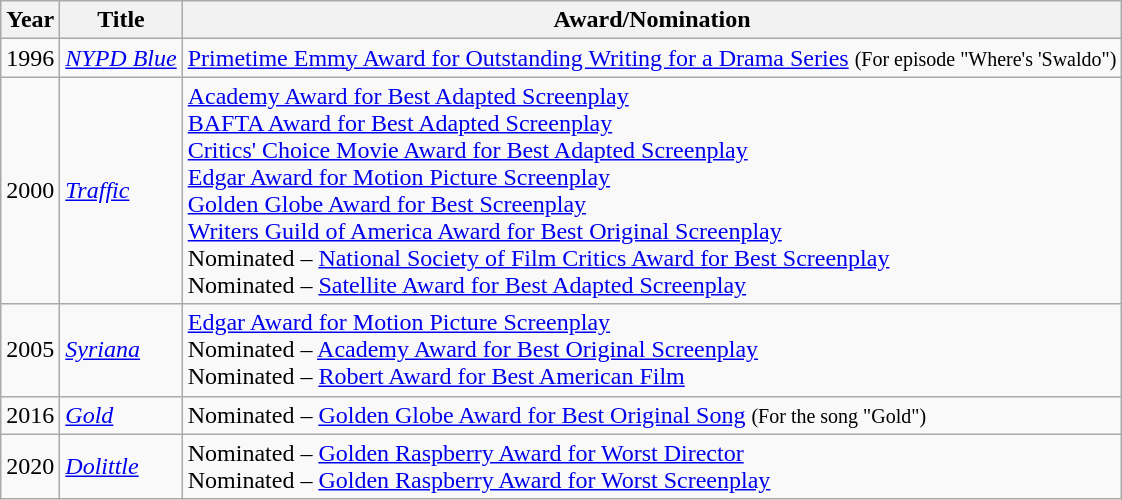<table class="wikitable">
<tr>
<th>Year</th>
<th>Title</th>
<th>Award/Nomination</th>
</tr>
<tr>
<td>1996</td>
<td><em><a href='#'>NYPD Blue</a></em></td>
<td><a href='#'>Primetime Emmy Award for Outstanding Writing for a Drama Series</a> <small>(For episode "Where's 'Swaldo")</small></td>
</tr>
<tr>
<td>2000</td>
<td><em><a href='#'>Traffic</a></em></td>
<td><a href='#'>Academy Award for Best Adapted Screenplay</a><br><a href='#'>BAFTA Award for Best Adapted Screenplay</a><br><a href='#'>Critics' Choice Movie Award for Best Adapted Screenplay</a><br><a href='#'>Edgar Award for Motion Picture Screenplay</a><br><a href='#'>Golden Globe Award for Best Screenplay</a><br><a href='#'>Writers Guild of America Award for Best Original Screenplay</a><br>Nominated – <a href='#'>National Society of Film Critics Award for Best Screenplay</a><br>Nominated – <a href='#'>Satellite Award for Best Adapted Screenplay</a></td>
</tr>
<tr>
<td>2005</td>
<td><em><a href='#'>Syriana</a></em></td>
<td><a href='#'>Edgar Award for Motion Picture Screenplay</a><br>Nominated – <a href='#'>Academy Award for Best Original Screenplay</a><br>Nominated – <a href='#'>Robert Award for Best American Film</a></td>
</tr>
<tr>
<td>2016</td>
<td><em><a href='#'>Gold</a></em></td>
<td>Nominated – <a href='#'>Golden Globe Award for Best Original Song</a> <small>(For the song "Gold")</small></td>
</tr>
<tr>
<td>2020</td>
<td><em><a href='#'>Dolittle</a></em></td>
<td>Nominated – <a href='#'>Golden Raspberry Award for Worst Director</a><br>Nominated – <a href='#'>Golden Raspberry Award for Worst Screenplay</a></td>
</tr>
</table>
